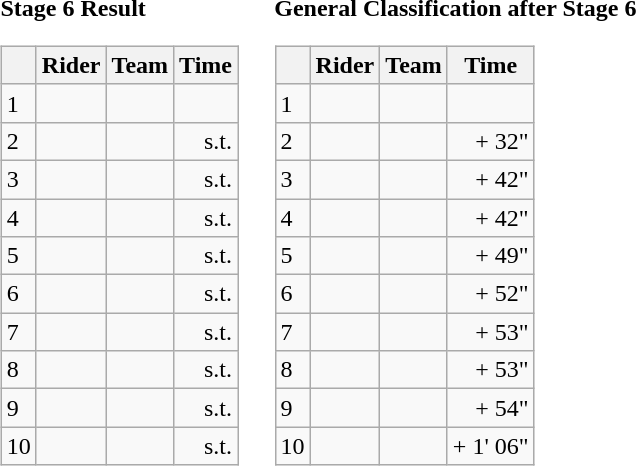<table>
<tr>
<td><strong>Stage 6 Result</strong><br><table class="wikitable">
<tr>
<th></th>
<th>Rider</th>
<th>Team</th>
<th>Time</th>
</tr>
<tr>
<td>1</td>
<td></td>
<td></td>
<td align="right"></td>
</tr>
<tr>
<td>2</td>
<td></td>
<td></td>
<td align="right">s.t.</td>
</tr>
<tr>
<td>3</td>
<td></td>
<td></td>
<td align="right">s.t.</td>
</tr>
<tr>
<td>4</td>
<td></td>
<td></td>
<td align="right">s.t.</td>
</tr>
<tr>
<td>5</td>
<td></td>
<td></td>
<td align="right">s.t.</td>
</tr>
<tr>
<td>6</td>
<td></td>
<td></td>
<td align="right">s.t.</td>
</tr>
<tr>
<td>7</td>
<td></td>
<td></td>
<td align="right">s.t.</td>
</tr>
<tr>
<td>8</td>
<td></td>
<td></td>
<td align="right">s.t.</td>
</tr>
<tr>
<td>9</td>
<td></td>
<td></td>
<td align="right">s.t.</td>
</tr>
<tr>
<td>10</td>
<td></td>
<td></td>
<td align="right">s.t.</td>
</tr>
</table>
</td>
<td></td>
<td><strong>General Classification after Stage 6</strong><br><table class="wikitable">
<tr>
<th></th>
<th>Rider</th>
<th>Team</th>
<th>Time</th>
</tr>
<tr>
<td>1</td>
<td> </td>
<td></td>
<td align="right"></td>
</tr>
<tr>
<td>2</td>
<td> </td>
<td></td>
<td align="right">+ 32"</td>
</tr>
<tr>
<td>3</td>
<td> </td>
<td></td>
<td align="right">+ 42"</td>
</tr>
<tr>
<td>4</td>
<td></td>
<td></td>
<td align="right">+ 42"</td>
</tr>
<tr>
<td>5</td>
<td></td>
<td></td>
<td align="right">+ 49"</td>
</tr>
<tr>
<td>6</td>
<td></td>
<td></td>
<td align="right">+ 52"</td>
</tr>
<tr>
<td>7</td>
<td></td>
<td></td>
<td align="right">+ 53"</td>
</tr>
<tr>
<td>8</td>
<td></td>
<td></td>
<td align="right">+ 53"</td>
</tr>
<tr>
<td>9</td>
<td></td>
<td></td>
<td align="right">+ 54"</td>
</tr>
<tr>
<td>10</td>
<td></td>
<td></td>
<td align="right">+ 1' 06"</td>
</tr>
</table>
</td>
</tr>
</table>
